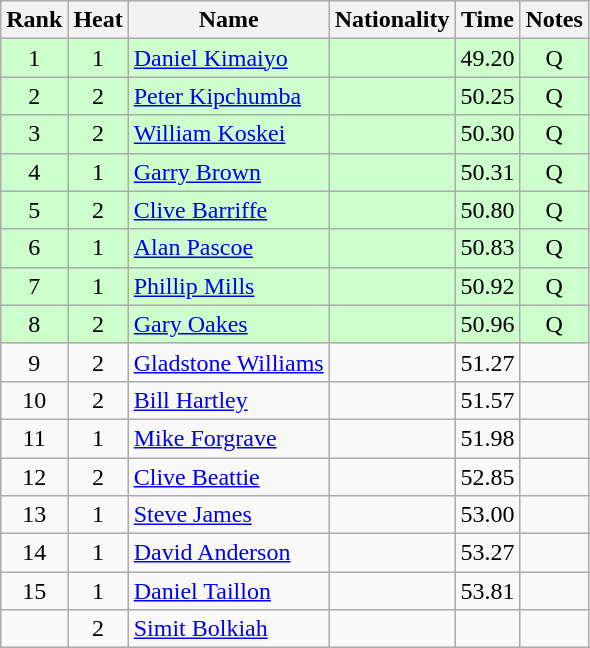<table class="wikitable sortable" style="text-align:center">
<tr>
<th>Rank</th>
<th>Heat</th>
<th>Name</th>
<th>Nationality</th>
<th>Time</th>
<th>Notes</th>
</tr>
<tr bgcolor=ccffcc>
<td>1</td>
<td>1</td>
<td align=left><a href='#'>Daniel Kimaiyo</a></td>
<td align=left></td>
<td>49.20</td>
<td>Q</td>
</tr>
<tr bgcolor=ccffcc>
<td>2</td>
<td>2</td>
<td align=left><a href='#'>Peter Kipchumba</a></td>
<td align=left></td>
<td>50.25</td>
<td>Q</td>
</tr>
<tr bgcolor=ccffcc>
<td>3</td>
<td>2</td>
<td align=left><a href='#'>William Koskei</a></td>
<td align=left></td>
<td>50.30</td>
<td>Q</td>
</tr>
<tr bgcolor=ccffcc>
<td>4</td>
<td>1</td>
<td align=left><a href='#'>Garry Brown</a></td>
<td align=left></td>
<td>50.31</td>
<td>Q</td>
</tr>
<tr bgcolor=ccffcc>
<td>5</td>
<td>2</td>
<td align=left><a href='#'>Clive Barriffe</a></td>
<td align=left></td>
<td>50.80</td>
<td>Q</td>
</tr>
<tr bgcolor=ccffcc>
<td>6</td>
<td>1</td>
<td align=left><a href='#'>Alan Pascoe</a></td>
<td align=left></td>
<td>50.83</td>
<td>Q</td>
</tr>
<tr bgcolor=ccffcc>
<td>7</td>
<td>1</td>
<td align=left><a href='#'>Phillip Mills</a></td>
<td align=left></td>
<td>50.92</td>
<td>Q</td>
</tr>
<tr bgcolor=ccffcc>
<td>8</td>
<td>2</td>
<td align=left><a href='#'>Gary Oakes</a></td>
<td align=left></td>
<td>50.96</td>
<td>Q</td>
</tr>
<tr>
<td>9</td>
<td>2</td>
<td align=left><a href='#'>Gladstone Williams</a></td>
<td align=left></td>
<td>51.27</td>
<td></td>
</tr>
<tr>
<td>10</td>
<td>2</td>
<td align=left><a href='#'>Bill Hartley</a></td>
<td align=left></td>
<td>51.57</td>
<td></td>
</tr>
<tr>
<td>11</td>
<td>1</td>
<td align=left><a href='#'>Mike Forgrave</a></td>
<td align=left></td>
<td>51.98</td>
<td></td>
</tr>
<tr>
<td>12</td>
<td>2</td>
<td align=left><a href='#'>Clive Beattie</a></td>
<td align=left></td>
<td>52.85</td>
<td></td>
</tr>
<tr>
<td>13</td>
<td>1</td>
<td align=left><a href='#'>Steve James</a></td>
<td align=left></td>
<td>53.00</td>
<td></td>
</tr>
<tr>
<td>14</td>
<td>1</td>
<td align=left><a href='#'>David Anderson</a></td>
<td align=left></td>
<td>53.27</td>
<td></td>
</tr>
<tr>
<td>15</td>
<td>1</td>
<td align=left><a href='#'>Daniel Taillon</a></td>
<td align=left></td>
<td>53.81</td>
<td></td>
</tr>
<tr>
<td></td>
<td>2</td>
<td align=left><a href='#'>Simit Bolkiah</a></td>
<td align=left></td>
<td></td>
<td></td>
</tr>
</table>
